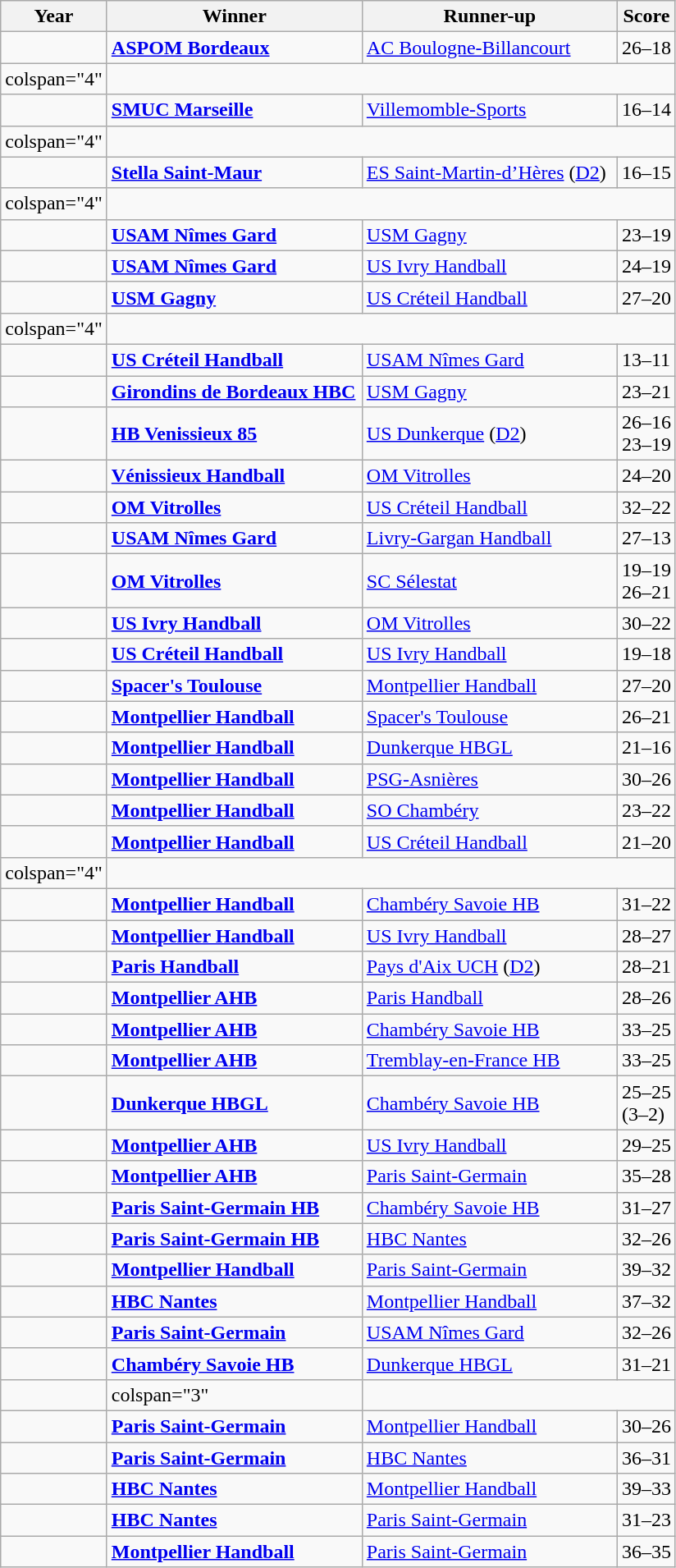<table class="sortable wikitable">
<tr>
<th>Year</th>
<th width=200>Winner</th>
<th width=200>Runner-up</th>
<th>Score</th>
</tr>
<tr>
<td></td>
<td><strong><a href='#'>ASPOM Bordeaux</a></strong></td>
<td><a href='#'>AC Boulogne-Billancourt</a></td>
<td>26–18</td>
</tr>
<tr>
<td>colspan="4" </td>
</tr>
<tr>
<td></td>
<td><strong><a href='#'>SMUC Marseille</a></strong></td>
<td><a href='#'>Villemomble-Sports</a></td>
<td>16–14</td>
</tr>
<tr>
<td>colspan="4" </td>
</tr>
<tr>
<td></td>
<td><strong><a href='#'>Stella Saint-Maur</a></strong></td>
<td><a href='#'>ES Saint-Martin-d’Hères</a> (<a href='#'>D2</a>)</td>
<td>16–15</td>
</tr>
<tr>
<td>colspan="4" </td>
</tr>
<tr>
<td></td>
<td><strong><a href='#'>USAM Nîmes Gard</a></strong></td>
<td><a href='#'>USM Gagny</a></td>
<td>23–19</td>
</tr>
<tr>
<td></td>
<td><strong><a href='#'>USAM Nîmes Gard</a></strong></td>
<td><a href='#'>US Ivry Handball</a></td>
<td>24–19</td>
</tr>
<tr>
<td></td>
<td><strong><a href='#'>USM Gagny</a></strong></td>
<td><a href='#'>US Créteil Handball</a></td>
<td>27–20</td>
</tr>
<tr>
<td>colspan="4" </td>
</tr>
<tr>
<td></td>
<td><strong><a href='#'>US Créteil Handball</a></strong></td>
<td><a href='#'>USAM Nîmes Gard</a></td>
<td>13–11</td>
</tr>
<tr>
<td></td>
<td><strong><a href='#'>Girondins de Bordeaux HBC</a></strong></td>
<td><a href='#'>USM Gagny</a></td>
<td>23–21</td>
</tr>
<tr>
<td></td>
<td><strong><a href='#'>HB Venissieux 85</a></strong></td>
<td><a href='#'>US Dunkerque</a> (<a href='#'>D2</a>)</td>
<td>26–16<br>23–19</td>
</tr>
<tr>
<td></td>
<td><strong><a href='#'>Vénissieux Handball</a></strong></td>
<td><a href='#'>OM Vitrolles</a></td>
<td>24–20</td>
</tr>
<tr>
<td></td>
<td><strong><a href='#'>OM Vitrolles</a></strong></td>
<td><a href='#'>US Créteil Handball</a></td>
<td>32–22</td>
</tr>
<tr>
<td></td>
<td><strong><a href='#'>USAM Nîmes Gard</a></strong></td>
<td><a href='#'>Livry-Gargan Handball</a></td>
<td>27–13</td>
</tr>
<tr>
<td></td>
<td><strong><a href='#'>OM Vitrolles</a></strong></td>
<td><a href='#'>SC Sélestat</a></td>
<td>19–19<br>26–21</td>
</tr>
<tr>
<td></td>
<td><strong><a href='#'>US Ivry Handball</a></strong></td>
<td><a href='#'>OM Vitrolles</a></td>
<td>30–22</td>
</tr>
<tr>
<td></td>
<td><strong><a href='#'>US Créteil Handball</a></strong></td>
<td><a href='#'>US Ivry Handball</a></td>
<td>19–18</td>
</tr>
<tr>
<td></td>
<td><strong><a href='#'>Spacer's Toulouse</a></strong></td>
<td><a href='#'>Montpellier Handball</a></td>
<td>27–20</td>
</tr>
<tr>
<td></td>
<td><strong><a href='#'>Montpellier Handball</a></strong></td>
<td><a href='#'>Spacer's Toulouse</a></td>
<td>26–21</td>
</tr>
<tr>
<td></td>
<td><strong><a href='#'>Montpellier Handball</a></strong></td>
<td><a href='#'>Dunkerque HBGL</a></td>
<td>21–16</td>
</tr>
<tr>
<td></td>
<td><strong><a href='#'>Montpellier Handball</a></strong></td>
<td><a href='#'>PSG-Asnières</a></td>
<td>30–26</td>
</tr>
<tr>
<td></td>
<td><strong><a href='#'>Montpellier Handball</a></strong></td>
<td><a href='#'>SO Chambéry</a></td>
<td>23–22</td>
</tr>
<tr>
<td></td>
<td><strong><a href='#'>Montpellier Handball</a></strong></td>
<td><a href='#'>US Créteil Handball</a></td>
<td>21–20</td>
</tr>
<tr>
<td>colspan="4" </td>
</tr>
<tr>
<td></td>
<td><strong><a href='#'>Montpellier Handball</a></strong></td>
<td><a href='#'>Chambéry Savoie HB</a></td>
<td>31–22</td>
</tr>
<tr>
<td></td>
<td><strong><a href='#'>Montpellier Handball</a></strong></td>
<td><a href='#'>US Ivry Handball</a></td>
<td>28–27</td>
</tr>
<tr>
<td></td>
<td><strong><a href='#'>Paris Handball</a></strong></td>
<td><a href='#'>Pays d'Aix UCH</a> (<a href='#'>D2</a>)</td>
<td>28–21</td>
</tr>
<tr>
<td></td>
<td><strong><a href='#'>Montpellier AHB</a></strong></td>
<td><a href='#'>Paris Handball</a></td>
<td>28–26</td>
</tr>
<tr>
<td></td>
<td><strong><a href='#'>Montpellier AHB</a></strong></td>
<td><a href='#'>Chambéry Savoie HB</a></td>
<td>33–25</td>
</tr>
<tr>
<td></td>
<td><strong><a href='#'>Montpellier AHB</a></strong></td>
<td><a href='#'>Tremblay-en-France HB</a></td>
<td>33–25</td>
</tr>
<tr>
<td></td>
<td><strong><a href='#'>Dunkerque HBGL</a></strong></td>
<td><a href='#'>Chambéry Savoie HB</a></td>
<td>25–25<br>(3–2)</td>
</tr>
<tr>
<td></td>
<td><strong><a href='#'>Montpellier AHB</a></strong></td>
<td><a href='#'>US Ivry Handball</a></td>
<td>29–25</td>
</tr>
<tr>
<td></td>
<td><strong><a href='#'>Montpellier AHB</a></strong></td>
<td><a href='#'>Paris Saint-Germain</a></td>
<td>35–28</td>
</tr>
<tr>
<td></td>
<td><strong><a href='#'>Paris Saint-Germain HB</a></strong></td>
<td><a href='#'>Chambéry Savoie HB</a></td>
<td>31–27</td>
</tr>
<tr>
<td></td>
<td><strong><a href='#'>Paris Saint-Germain HB</a></strong></td>
<td><a href='#'>HBC Nantes</a></td>
<td>32–26</td>
</tr>
<tr>
<td></td>
<td><strong><a href='#'>Montpellier Handball</a></strong></td>
<td><a href='#'>Paris Saint-Germain</a></td>
<td>39–32</td>
</tr>
<tr>
<td></td>
<td><strong><a href='#'>HBC Nantes</a></strong></td>
<td><a href='#'>Montpellier Handball</a></td>
<td>37–32</td>
</tr>
<tr>
<td></td>
<td><strong><a href='#'>Paris Saint-Germain</a></strong></td>
<td><a href='#'>USAM Nîmes Gard</a></td>
<td>32–26</td>
</tr>
<tr>
<td></td>
<td><strong><a href='#'>Chambéry Savoie HB</a></strong></td>
<td><a href='#'>Dunkerque HBGL</a></td>
<td>31–21</td>
</tr>
<tr>
<td></td>
<td>colspan="3" </td>
</tr>
<tr>
<td></td>
<td><strong><a href='#'>Paris Saint-Germain</a></strong></td>
<td><a href='#'>Montpellier Handball</a></td>
<td>30–26</td>
</tr>
<tr>
<td></td>
<td><strong><a href='#'>Paris Saint-Germain</a></strong></td>
<td><a href='#'>HBC Nantes</a></td>
<td>36–31</td>
</tr>
<tr>
<td></td>
<td><strong><a href='#'>HBC Nantes</a></strong></td>
<td><a href='#'>Montpellier Handball</a></td>
<td>39–33</td>
</tr>
<tr>
<td></td>
<td><strong><a href='#'>HBC Nantes</a></strong></td>
<td><a href='#'>Paris Saint-Germain</a></td>
<td>31–23</td>
</tr>
<tr>
<td></td>
<td><strong><a href='#'>Montpellier Handball</a></strong></td>
<td><a href='#'>Paris Saint-Germain</a></td>
<td>36–35</td>
</tr>
</table>
